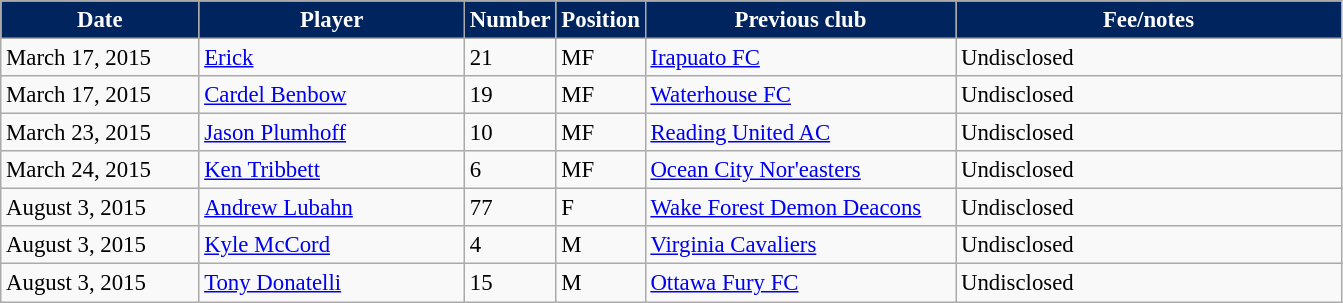<table class="wikitable" style="text-align:left; font-size:95%;">
<tr>
<th style="color:white; background:#00245D; width:125px;">Date</th>
<th style="color:white; background:#00245D; width:170px;">Player</th>
<th style="color:white; background:#00245D; width:50px;">Number</th>
<th style="color:white; background:#00245D; width:50px;">Position</th>
<th style="color:white; background:#00245D; width:200px;">Previous club</th>
<th style="color:white; background:#00245D; width:250px;">Fee/notes</th>
</tr>
<tr>
<td>March 17, 2015</td>
<td> <a href='#'>Erick</a></td>
<td>21</td>
<td>MF</td>
<td> <a href='#'>Irapuato FC</a></td>
<td>Undisclosed</td>
</tr>
<tr>
<td>March 17, 2015</td>
<td> <a href='#'>Cardel Benbow</a></td>
<td>19</td>
<td>MF</td>
<td> <a href='#'>Waterhouse FC</a></td>
<td>Undisclosed</td>
</tr>
<tr>
<td>March 23, 2015</td>
<td> <a href='#'>Jason Plumhoff</a></td>
<td>10</td>
<td>MF</td>
<td> <a href='#'>Reading United AC</a></td>
<td>Undisclosed</td>
</tr>
<tr>
<td>March 24, 2015</td>
<td> <a href='#'>Ken Tribbett</a></td>
<td>6</td>
<td>MF</td>
<td> <a href='#'>Ocean City Nor'easters</a></td>
<td>Undisclosed</td>
</tr>
<tr>
<td>August 3, 2015</td>
<td> <a href='#'>Andrew Lubahn</a></td>
<td>77</td>
<td>F</td>
<td> <a href='#'>Wake Forest Demon Deacons</a></td>
<td>Undisclosed</td>
</tr>
<tr>
<td>August 3, 2015</td>
<td> <a href='#'>Kyle McCord</a></td>
<td>4</td>
<td>M</td>
<td> <a href='#'>Virginia Cavaliers</a></td>
<td>Undisclosed</td>
</tr>
<tr>
<td>August 3, 2015</td>
<td> <a href='#'>Tony Donatelli</a></td>
<td>15</td>
<td>M</td>
<td> <a href='#'>Ottawa Fury FC</a></td>
<td>Undisclosed</td>
</tr>
</table>
